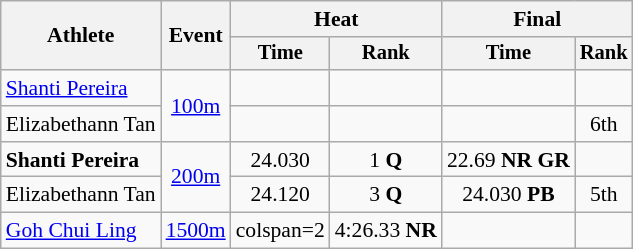<table class=wikitable style="font-size:90%; text-align:center">
<tr>
<th rowspan=2>Athlete</th>
<th rowspan=2>Event</th>
<th colspan=2>Heat</th>
<th colspan=2>Final</th>
</tr>
<tr style=font-size:95%>
<th>Time</th>
<th>Rank</th>
<th>Time</th>
<th>Rank</th>
</tr>
<tr align="center">
<td align="left"><a href='#'>Shanti Pereira</a></td>
<td rowspan="2"><a href='#'>100m</a></td>
<td></td>
<td></td>
<td></td>
<td></td>
</tr>
<tr align="center">
<td align="left">Elizabethann Tan</td>
<td></td>
<td></td>
<td></td>
<td>6th</td>
</tr>
<tr align="center">
<td align="left"><strong>Shanti Pereira</strong></td>
<td rowspan="2"><a href='#'>200m</a></td>
<td>24.030</td>
<td>1 <strong>Q</strong></td>
<td>22.69 <strong>NR</strong> <strong>GR</strong></td>
<td></td>
</tr>
<tr align="center">
<td align="left">Elizabethann Tan</td>
<td>24.120</td>
<td>3 <strong>Q</strong></td>
<td>24.030 <strong>PB</strong></td>
<td>5th</td>
</tr>
<tr align="center">
<td align="left"><a href='#'>Goh Chui Ling</a></td>
<td><a href='#'>1500m</a></td>
<td>colspan=2 </td>
<td>4:26.33 <strong>NR</strong></td>
<td></td>
</tr>
</table>
